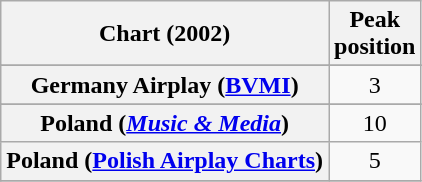<table class="wikitable sortable plainrowheaders" style="text-align:center">
<tr>
<th scope="col">Chart (2002)</th>
<th scope="col">Peak<br>position</th>
</tr>
<tr>
</tr>
<tr>
</tr>
<tr>
<th scope="row">Germany Airplay (<a href='#'>BVMI</a>)</th>
<td align="center">3</td>
</tr>
<tr>
</tr>
<tr>
<th scope="row">Poland (<em><a href='#'>Music & Media</a></em>)</th>
<td align="center">10</td>
</tr>
<tr>
<th scope="row">Poland (<a href='#'>Polish Airplay Charts</a>)</th>
<td align="center">5</td>
</tr>
<tr>
</tr>
</table>
